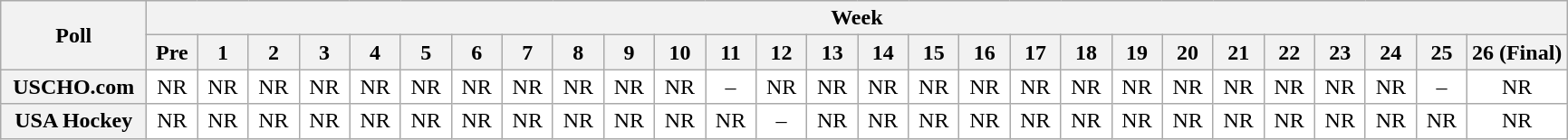<table class="wikitable" style="white-space:nowrap;">
<tr>
<th scope="col" width="100" rowspan="2">Poll</th>
<th colspan="28">Week</th>
</tr>
<tr>
<th scope="col" width="30">Pre</th>
<th scope="col" width="30">1</th>
<th scope="col" width="30">2</th>
<th scope="col" width="30">3</th>
<th scope="col" width="30">4</th>
<th scope="col" width="30">5</th>
<th scope="col" width="30">6</th>
<th scope="col" width="30">7</th>
<th scope="col" width="30">8</th>
<th scope="col" width="30">9</th>
<th scope="col" width="30">10</th>
<th scope="col" width="30">11</th>
<th scope="col" width="30">12</th>
<th scope="col" width="30">13</th>
<th scope="col" width="30">14</th>
<th scope="col" width="30">15</th>
<th scope="col" width="30">16</th>
<th scope="col" width="30">17</th>
<th scope="col" width="30">18</th>
<th scope="col" width="30">19</th>
<th scope="col" width="30">20</th>
<th scope="col" width="30">21</th>
<th scope="col" width="30">22</th>
<th scope="col" width="30">23</th>
<th scope="col" width="30">24</th>
<th scope="col" width="30">25</th>
<th scope="col" width="30">26 (Final)</th>
</tr>
<tr style="text-align:center;">
<th>USCHO.com</th>
<td bgcolor=FFFFFF>NR</td>
<td bgcolor=FFFFFF>NR</td>
<td bgcolor=FFFFFF>NR</td>
<td bgcolor=FFFFFF>NR</td>
<td bgcolor=FFFFFF>NR</td>
<td bgcolor=FFFFFF>NR</td>
<td bgcolor=FFFFFF>NR</td>
<td bgcolor=FFFFFF>NR</td>
<td bgcolor=FFFFFF>NR</td>
<td bgcolor=FFFFFF>NR</td>
<td bgcolor=FFFFFF>NR</td>
<td bgcolor=FFFFFF>–</td>
<td bgcolor=FFFFFF>NR</td>
<td bgcolor=FFFFFF>NR</td>
<td bgcolor=FFFFFF>NR</td>
<td bgcolor=FFFFFF>NR</td>
<td bgcolor=FFFFFF>NR</td>
<td bgcolor=FFFFFF>NR</td>
<td bgcolor=FFFFFF>NR</td>
<td bgcolor=FFFFFF>NR</td>
<td bgcolor=FFFFFF>NR</td>
<td bgcolor=FFFFFF>NR</td>
<td bgcolor=FFFFFF>NR</td>
<td bgcolor=FFFFFF>NR</td>
<td bgcolor=FFFFFF>NR</td>
<td bgcolor=FFFFFF>–</td>
<td bgcolor=FFFFFF>NR</td>
</tr>
<tr style="text-align:center;">
<th>USA Hockey</th>
<td bgcolor=FFFFFF>NR</td>
<td bgcolor=FFFFFF>NR</td>
<td bgcolor=FFFFFF>NR</td>
<td bgcolor=FFFFFF>NR</td>
<td bgcolor=FFFFFF>NR</td>
<td bgcolor=FFFFFF>NR</td>
<td bgcolor=FFFFFF>NR</td>
<td bgcolor=FFFFFF>NR</td>
<td bgcolor=FFFFFF>NR</td>
<td bgcolor=FFFFFF>NR</td>
<td bgcolor=FFFFFF>NR</td>
<td bgcolor=FFFFFF>NR</td>
<td bgcolor=FFFFFF>–</td>
<td bgcolor=FFFFFF>NR</td>
<td bgcolor=FFFFFF>NR</td>
<td bgcolor=FFFFFF>NR</td>
<td bgcolor=FFFFFF>NR</td>
<td bgcolor=FFFFFF>NR</td>
<td bgcolor=FFFFFF>NR</td>
<td bgcolor=FFFFFF>NR</td>
<td bgcolor=FFFFFF>NR</td>
<td bgcolor=FFFFFF>NR</td>
<td bgcolor=FFFFFF>NR</td>
<td bgcolor=FFFFFF>NR</td>
<td bgcolor=FFFFFF>NR</td>
<td bgcolor=FFFFFF>NR</td>
<td bgcolor=FFFFFF>NR</td>
</tr>
</table>
